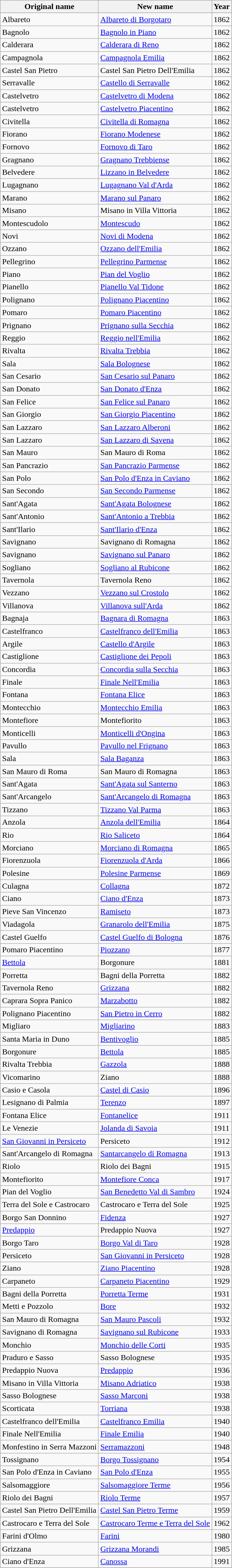<table class="wikitable sortable">
<tr>
<th>Original name</th>
<th>New name</th>
<th>Year</th>
</tr>
<tr bgcolor=#FFFFFF>
</tr>
<tr>
<td>Albareto</td>
<td><a href='#'>Albareto di Borgotaro</a></td>
<td>1862</td>
</tr>
<tr>
<td>Bagnolo</td>
<td><a href='#'>Bagnolo in Piano</a></td>
<td>1862</td>
</tr>
<tr>
<td>Calderara</td>
<td><a href='#'>Calderara di Reno</a></td>
<td>1862</td>
</tr>
<tr>
<td>Campagnola</td>
<td><a href='#'>Campagnola Emilia</a></td>
<td>1862</td>
</tr>
<tr>
<td>Castel San Pietro</td>
<td>Castel San Pietro Dell'Emilia</td>
<td>1862</td>
</tr>
<tr>
<td>Serravalle</td>
<td><a href='#'>Castello di Serravalle</a></td>
<td>1862</td>
</tr>
<tr>
<td>Castelvetro</td>
<td><a href='#'>Castelvetro di Modena</a></td>
<td>1862</td>
</tr>
<tr>
<td>Castelvetro</td>
<td><a href='#'>Castelvetro Piacentino</a></td>
<td>1862</td>
</tr>
<tr>
<td>Civitella</td>
<td><a href='#'>Civitella di Romagna</a></td>
<td>1862</td>
</tr>
<tr>
<td>Fiorano</td>
<td><a href='#'>Fiorano Modenese</a></td>
<td>1862</td>
</tr>
<tr>
<td>Fornovo</td>
<td><a href='#'>Fornovo di Taro</a></td>
<td>1862</td>
</tr>
<tr>
<td>Gragnano</td>
<td><a href='#'>Gragnano Trebbiense</a></td>
<td>1862</td>
</tr>
<tr>
<td>Belvedere</td>
<td><a href='#'>Lizzano in Belvedere</a></td>
<td>1862</td>
</tr>
<tr>
<td>Lugagnano</td>
<td><a href='#'>Lugagnano Val d'Arda</a></td>
<td>1862</td>
</tr>
<tr>
<td>Marano</td>
<td><a href='#'>Marano sul Panaro</a></td>
<td>1862</td>
</tr>
<tr>
<td>Misano</td>
<td>Misano in Villa Vittoria</td>
<td>1862</td>
</tr>
<tr>
<td>Montescudolo</td>
<td><a href='#'>Montescudo</a></td>
<td>1862</td>
</tr>
<tr>
<td>Novi</td>
<td><a href='#'>Novi di Modena</a></td>
<td>1862</td>
</tr>
<tr>
<td>Ozzano</td>
<td><a href='#'>Ozzano dell'Emilia</a></td>
<td>1862</td>
</tr>
<tr>
<td>Pellegrino</td>
<td><a href='#'>Pellegrino Parmense</a></td>
<td>1862</td>
</tr>
<tr>
<td>Piano</td>
<td><a href='#'>Pian del Voglio</a></td>
<td>1862</td>
</tr>
<tr>
<td>Pianello</td>
<td><a href='#'>Pianello Val Tidone</a></td>
<td>1862</td>
</tr>
<tr>
<td>Polignano</td>
<td><a href='#'>Polignano Piacentino</a></td>
<td>1862</td>
</tr>
<tr>
<td>Pomaro</td>
<td><a href='#'>Pomaro Piacentino</a></td>
<td>1862</td>
</tr>
<tr>
<td>Prignano</td>
<td><a href='#'>Prignano sulla Secchia</a></td>
<td>1862</td>
</tr>
<tr>
<td>Reggio</td>
<td><a href='#'>Reggio nell'Emilia</a></td>
<td>1862</td>
</tr>
<tr>
<td>Rivalta</td>
<td><a href='#'>Rivalta Trebbia</a></td>
<td>1862</td>
</tr>
<tr>
<td>Sala</td>
<td><a href='#'>Sala Bolognese</a></td>
<td>1862</td>
</tr>
<tr>
<td>San Cesario</td>
<td><a href='#'>San Cesario sul Panaro</a></td>
<td>1862</td>
</tr>
<tr>
<td>San Donato</td>
<td><a href='#'>San Donato d'Enza</a></td>
<td>1862</td>
</tr>
<tr>
<td>San Felice</td>
<td><a href='#'>San Felice sul Panaro</a></td>
<td>1862</td>
</tr>
<tr>
<td>San Giorgio</td>
<td><a href='#'>San Giorgio Piacentino</a></td>
<td>1862</td>
</tr>
<tr>
<td>San Lazzaro</td>
<td><a href='#'>San Lazzaro Alberoni</a></td>
<td>1862</td>
</tr>
<tr>
<td>San Lazzaro</td>
<td><a href='#'>San Lazzaro di Savena</a></td>
<td>1862</td>
</tr>
<tr>
<td>San Mauro</td>
<td>San Mauro di Roma</td>
<td>1862</td>
</tr>
<tr>
<td>San Pancrazio</td>
<td><a href='#'>San Pancrazio Parmense</a></td>
<td>1862</td>
</tr>
<tr>
<td>San Polo</td>
<td><a href='#'>San Polo d'Enza in Caviano</a></td>
<td>1862</td>
</tr>
<tr>
<td>San Secondo</td>
<td><a href='#'>San Secondo Parmense</a></td>
<td>1862</td>
</tr>
<tr>
<td>Sant'Agata</td>
<td><a href='#'>Sant'Agata Bolognese</a></td>
<td>1862</td>
</tr>
<tr>
<td>Sant'Antonio</td>
<td><a href='#'>Sant'Antonio a Trebbia</a></td>
<td>1862</td>
</tr>
<tr>
<td>Sant'Ilario</td>
<td><a href='#'>Sant'Ilario d'Enza</a></td>
<td>1862</td>
</tr>
<tr>
<td>Savignano</td>
<td>Savignano di Romagna</td>
<td>1862</td>
</tr>
<tr>
<td>Savignano</td>
<td><a href='#'>Savignano sul Panaro</a></td>
<td>1862</td>
</tr>
<tr>
<td>Sogliano</td>
<td><a href='#'>Sogliano al Rubicone</a></td>
<td>1862</td>
</tr>
<tr>
<td>Tavernola</td>
<td>Tavernola Reno</td>
<td>1862</td>
</tr>
<tr>
<td>Vezzano</td>
<td><a href='#'>Vezzano sul Crostolo</a></td>
<td>1862</td>
</tr>
<tr>
<td>Villanova</td>
<td><a href='#'>Villanova sull'Arda</a></td>
<td>1862</td>
</tr>
<tr>
<td>Bagnaja</td>
<td><a href='#'>Bagnara di Romagna</a></td>
<td>1863</td>
</tr>
<tr>
<td>Castelfranco</td>
<td><a href='#'>Castelfranco dell'Emilia</a></td>
<td>1863</td>
</tr>
<tr>
<td>Argile</td>
<td><a href='#'>Castello d'Argile</a></td>
<td>1863</td>
</tr>
<tr>
<td>Castiglione</td>
<td><a href='#'>Castiglione dei Pepoli</a></td>
<td>1863</td>
</tr>
<tr>
<td>Concordia</td>
<td><a href='#'>Concordia sulla Secchia</a></td>
<td>1863</td>
</tr>
<tr>
<td>Finale</td>
<td><a href='#'>Finale Nell'Emilia</a></td>
<td>1863</td>
</tr>
<tr>
<td>Fontana</td>
<td><a href='#'>Fontana Elice</a></td>
<td>1863</td>
</tr>
<tr>
<td>Montecchio</td>
<td><a href='#'>Montecchio Emilia</a></td>
<td>1863</td>
</tr>
<tr>
<td>Montefiore</td>
<td>Montefiorito</td>
<td>1863</td>
</tr>
<tr>
<td>Monticelli</td>
<td><a href='#'>Monticelli d'Ongina</a></td>
<td>1863</td>
</tr>
<tr>
<td>Pavullo</td>
<td><a href='#'>Pavullo nel Frignano</a></td>
<td>1863</td>
</tr>
<tr>
<td>Sala</td>
<td><a href='#'>Sala Baganza</a></td>
<td>1863</td>
</tr>
<tr>
<td>San Mauro di Roma</td>
<td>San Mauro di Romagna</td>
<td>1863</td>
</tr>
<tr>
<td>Sant'Agata</td>
<td><a href='#'>Sant'Agata sul Santerno</a></td>
<td>1863</td>
</tr>
<tr>
<td>Sant'Arcangelo</td>
<td><a href='#'>Sant'Arcangelo di Romagna</a></td>
<td>1863</td>
</tr>
<tr>
<td>Tizzano</td>
<td><a href='#'>Tizzano Val Parma</a></td>
<td>1863</td>
</tr>
<tr>
<td>Anzola</td>
<td><a href='#'>Anzola dell'Emilia</a></td>
<td>1864</td>
</tr>
<tr>
<td>Rio</td>
<td><a href='#'>Rio Saliceto</a></td>
<td>1864</td>
</tr>
<tr>
<td>Morciano</td>
<td><a href='#'>Morciano di Romagna</a></td>
<td>1865</td>
</tr>
<tr>
<td>Fiorenzuola</td>
<td><a href='#'>Fiorenzuola d'Arda</a></td>
<td>1866</td>
</tr>
<tr>
<td>Polesine</td>
<td><a href='#'>Polesine Parmense</a></td>
<td>1869</td>
</tr>
<tr>
<td>Culagna</td>
<td><a href='#'>Collagna</a></td>
<td>1872</td>
</tr>
<tr>
<td>Ciano</td>
<td><a href='#'>Ciano d'Enza</a></td>
<td>1873</td>
</tr>
<tr>
<td>Pieve San Vincenzo</td>
<td><a href='#'>Ramiseto</a></td>
<td>1873</td>
</tr>
<tr>
<td>Viadagola</td>
<td><a href='#'>Granarolo dell'Emilia</a></td>
<td>1875</td>
</tr>
<tr>
<td>Castel Guelfo</td>
<td><a href='#'>Castel Guelfo di Bologna</a></td>
<td>1876</td>
</tr>
<tr>
<td>Pomaro Piacentino</td>
<td><a href='#'>Piozzano</a></td>
<td>1877</td>
</tr>
<tr>
<td><a href='#'>Bettola</a></td>
<td>Borgonure</td>
<td>1881</td>
</tr>
<tr>
<td>Porretta</td>
<td>Bagni della Porretta</td>
<td>1882</td>
</tr>
<tr>
<td>Tavernola Reno</td>
<td><a href='#'>Grizzana</a></td>
<td>1882</td>
</tr>
<tr>
<td>Caprara Sopra Panico</td>
<td><a href='#'>Marzabotto</a></td>
<td>1882</td>
</tr>
<tr>
<td>Polignano Piacentino</td>
<td><a href='#'>San Pietro in Cerro</a></td>
<td>1882</td>
</tr>
<tr>
<td>Migliaro</td>
<td><a href='#'>Migliarino</a></td>
<td>1883</td>
</tr>
<tr>
<td>Santa Maria in Duno</td>
<td><a href='#'>Bentivoglio</a></td>
<td>1885</td>
</tr>
<tr>
<td>Borgonure</td>
<td><a href='#'>Bettola</a></td>
<td>1885</td>
</tr>
<tr>
<td>Rivalta Trebbia</td>
<td><a href='#'>Gazzola</a></td>
<td>1888</td>
</tr>
<tr>
<td>Vicomarino</td>
<td>Ziano</td>
<td>1888</td>
</tr>
<tr>
<td>Casio e Casola</td>
<td><a href='#'>Castel di Casio</a></td>
<td>1896</td>
</tr>
<tr>
<td>Lesignano di Palmia</td>
<td><a href='#'>Terenzo</a></td>
<td>1897</td>
</tr>
<tr>
<td>Fontana Elice</td>
<td><a href='#'>Fontanelice</a></td>
<td>1911</td>
</tr>
<tr>
<td>Le Venezie</td>
<td><a href='#'>Jolanda di Savoia</a></td>
<td>1911</td>
</tr>
<tr>
<td><a href='#'>San Giovanni in Persiceto</a></td>
<td>Persiceto</td>
<td>1912</td>
</tr>
<tr>
<td>Sant'Arcangelo di Romagna</td>
<td><a href='#'>Santarcangelo di Romagna</a></td>
<td>1913</td>
</tr>
<tr>
<td>Riolo</td>
<td>Riolo dei Bagni</td>
<td>1915</td>
</tr>
<tr>
<td>Montefiorito</td>
<td><a href='#'>Montefiore Conca</a></td>
<td>1917</td>
</tr>
<tr>
<td>Pian del Voglio</td>
<td><a href='#'>San Benedetto Val di Sambro</a></td>
<td>1924</td>
</tr>
<tr>
<td>Terra del Sole e Castrocaro</td>
<td>Castrocaro e Terra del Sole</td>
<td>1925</td>
</tr>
<tr>
<td>Borgo San Donnino</td>
<td><a href='#'>Fidenza</a></td>
<td>1927</td>
</tr>
<tr>
<td><a href='#'>Predappio</a></td>
<td>Predappio Nuova</td>
<td>1927</td>
</tr>
<tr>
<td>Borgo Taro</td>
<td><a href='#'>Borgo Val di Taro</a></td>
<td>1928</td>
</tr>
<tr>
<td>Persiceto</td>
<td><a href='#'>San Giovanni in Persiceto</a></td>
<td>1928</td>
</tr>
<tr>
<td>Ziano</td>
<td><a href='#'>Ziano Piacentino</a></td>
<td>1928</td>
</tr>
<tr>
<td>Carpaneto</td>
<td><a href='#'>Carpaneto Piacentino</a></td>
<td>1929</td>
</tr>
<tr>
<td>Bagni della Porretta</td>
<td><a href='#'>Porretta Terme</a></td>
<td>1931</td>
</tr>
<tr>
<td>Metti e Pozzolo</td>
<td><a href='#'>Bore</a></td>
<td>1932</td>
</tr>
<tr>
<td>San Mauro di Romagna</td>
<td><a href='#'>San Mauro Pascoli</a></td>
<td>1932</td>
</tr>
<tr>
<td>Savignano di Romagna</td>
<td><a href='#'>Savignano sul Rubicone</a></td>
<td>1933</td>
</tr>
<tr>
<td>Monchio</td>
<td><a href='#'>Monchio delle Corti</a></td>
<td>1935</td>
</tr>
<tr>
<td>Praduro e Sasso</td>
<td>Sasso Bolognese</td>
<td>1935</td>
</tr>
<tr>
<td>Predappio Nuova</td>
<td><a href='#'>Predappio</a></td>
<td>1936</td>
</tr>
<tr>
<td>Misano in Villa Vittoria</td>
<td><a href='#'>Misano Adriatico</a></td>
<td>1938</td>
</tr>
<tr>
<td>Sasso Bolognese</td>
<td><a href='#'>Sasso Marconi</a></td>
<td>1938</td>
</tr>
<tr>
<td>Scorticata</td>
<td><a href='#'>Torriana</a></td>
<td>1938</td>
</tr>
<tr>
<td>Castelfranco dell'Emilia</td>
<td><a href='#'>Castelfranco Emilia</a></td>
<td>1940</td>
</tr>
<tr>
<td>Finale Nell'Emilia</td>
<td><a href='#'>Finale Emilia</a></td>
<td>1940</td>
</tr>
<tr>
<td>Monfestino in Serra Mazzoni</td>
<td><a href='#'>Serramazzoni</a></td>
<td>1948</td>
</tr>
<tr>
<td>Tossignano</td>
<td><a href='#'>Borgo Tossignano</a></td>
<td>1954</td>
</tr>
<tr>
<td>San Polo d'Enza in Caviano</td>
<td><a href='#'>San Polo d'Enza</a></td>
<td>1955</td>
</tr>
<tr>
<td>Salsomaggiore</td>
<td><a href='#'>Salsomaggiore Terme</a></td>
<td>1956</td>
</tr>
<tr>
<td>Riolo dei Bagni</td>
<td><a href='#'>Riolo Terme</a></td>
<td>1957</td>
</tr>
<tr>
<td>Castel San Pietro Dell'Emilia</td>
<td><a href='#'>Castel San Pietro Terme</a></td>
<td>1959</td>
</tr>
<tr>
<td>Castrocaro e Terra del Sole</td>
<td><a href='#'>Castrocaro Terme e Terra del Sole</a></td>
<td>1962</td>
</tr>
<tr>
<td>Farini d'Olmo</td>
<td><a href='#'>Farini</a></td>
<td>1980</td>
</tr>
<tr>
<td>Grizzana</td>
<td><a href='#'>Grizzana Morandi</a></td>
<td>1985</td>
</tr>
<tr>
<td>Ciano d'Enza</td>
<td><a href='#'>Canossa</a></td>
<td>1991</td>
</tr>
<tr>
</tr>
</table>
